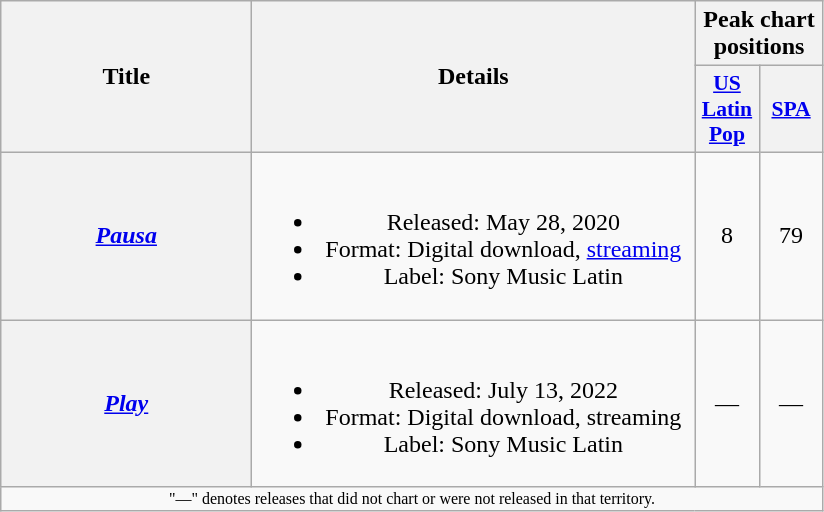<table class="wikitable plainrowheaders" style="text-align:center;">
<tr>
<th scope="col" rowspan="2" style="width:10em;">Title</th>
<th scope="col" rowspan="2" style="width:18em;">Details</th>
<th colspan="2" scope="col">Peak chart positions</th>
</tr>
<tr>
<th scope="col" style="width:2.5em;font-size:90%;"><a href='#'>US Latin Pop</a><br></th>
<th scope="col" style="width:2.5em;font-size:90%;"><a href='#'>SPA</a><br></th>
</tr>
<tr>
<th scope="row"><em><a href='#'>Pausa</a></em></th>
<td><br><ul><li>Released: May 28, 2020</li><li>Format: Digital download, <a href='#'>streaming</a></li><li>Label: Sony Music Latin</li></ul></td>
<td>8</td>
<td>79</td>
</tr>
<tr>
<th scope="row"><em><a href='#'>Play</a></em></th>
<td><br><ul><li>Released: July 13, 2022</li><li>Format: Digital download, streaming</li><li>Label: Sony Music Latin</li></ul></td>
<td>—</td>
<td>—</td>
</tr>
<tr>
<td colspan="4" align="center" style="font-size:8pt">"—" denotes releases that did not chart or were not released in that territory.</td>
</tr>
</table>
